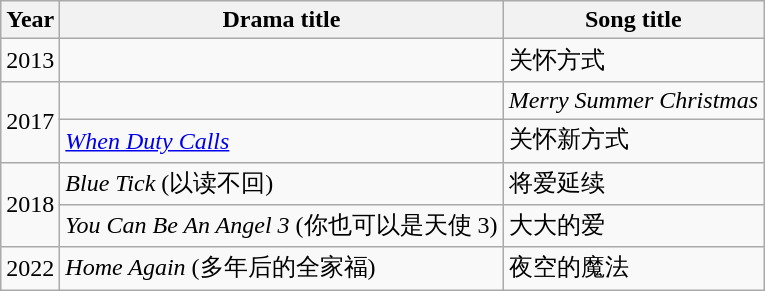<table class="wikitable sortable">
<tr>
<th>Year</th>
<th>Drama title</th>
<th>Song title</th>
</tr>
<tr>
<td rowspan="1">2013</td>
<td></td>
<td>关怀方式</td>
</tr>
<tr>
<td rowspan="2">2017</td>
<td></td>
<td><em>Merry Summer Christmas</em></td>
</tr>
<tr>
<td><em><a href='#'>When Duty Calls</a></em></td>
<td>关怀新方式</td>
</tr>
<tr>
<td rowspan="2">2018</td>
<td><em>Blue Tick</em> (以读不回)</td>
<td>将爱延续</td>
</tr>
<tr>
<td><em>You Can Be An Angel 3</em> (你也可以是天使 3)</td>
<td>大大的爱</td>
</tr>
<tr>
<td>2022</td>
<td><em>Home Again</em> (多年后的全家福)</td>
<td>夜空的魔法</td>
</tr>
</table>
